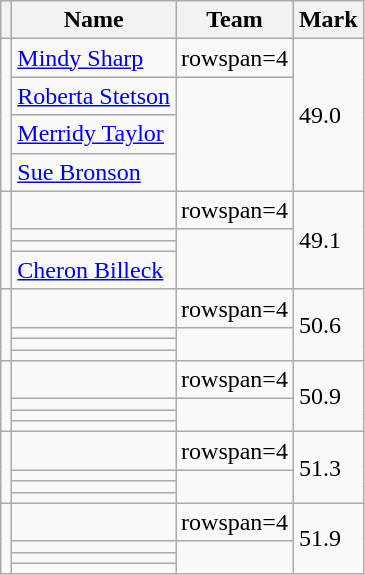<table class=wikitable>
<tr>
<th></th>
<th>Name</th>
<th>Team</th>
<th>Mark</th>
</tr>
<tr>
<td rowspan=4></td>
<td><a href='#'>Mindy Sharp</a></td>
<td>rowspan=4 </td>
<td rowspan=4>49.0</td>
</tr>
<tr>
<td><a href='#'>Roberta Stetson</a></td>
</tr>
<tr>
<td><a href='#'>Merridy Taylor</a></td>
</tr>
<tr>
<td><a href='#'>Sue Bronson</a></td>
</tr>
<tr>
<td rowspan=4></td>
<td></td>
<td>rowspan=4 </td>
<td rowspan=4>49.1</td>
</tr>
<tr>
<td></td>
</tr>
<tr>
<td></td>
</tr>
<tr>
<td><a href='#'>Cheron Billeck</a></td>
</tr>
<tr>
<td rowspan=4></td>
<td></td>
<td>rowspan=4 </td>
<td rowspan=4>50.6</td>
</tr>
<tr>
<td></td>
</tr>
<tr>
<td></td>
</tr>
<tr>
<td></td>
</tr>
<tr>
<td rowspan=4></td>
<td></td>
<td>rowspan=4 </td>
<td rowspan=4>50.9</td>
</tr>
<tr>
<td></td>
</tr>
<tr>
<td></td>
</tr>
<tr>
<td></td>
</tr>
<tr>
<td rowspan=4></td>
<td></td>
<td>rowspan=4 </td>
<td rowspan=4>51.3</td>
</tr>
<tr>
<td></td>
</tr>
<tr>
<td></td>
</tr>
<tr>
<td></td>
</tr>
<tr>
<td rowspan=4></td>
<td></td>
<td>rowspan=4 </td>
<td rowspan=4>51.9</td>
</tr>
<tr>
<td></td>
</tr>
<tr>
<td></td>
</tr>
<tr>
<td></td>
</tr>
</table>
